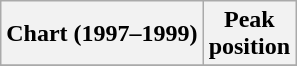<table class="wikitable sortable plainrowheaders">
<tr>
<th>Chart (1997–1999)</th>
<th>Peak<br>position</th>
</tr>
<tr>
</tr>
</table>
